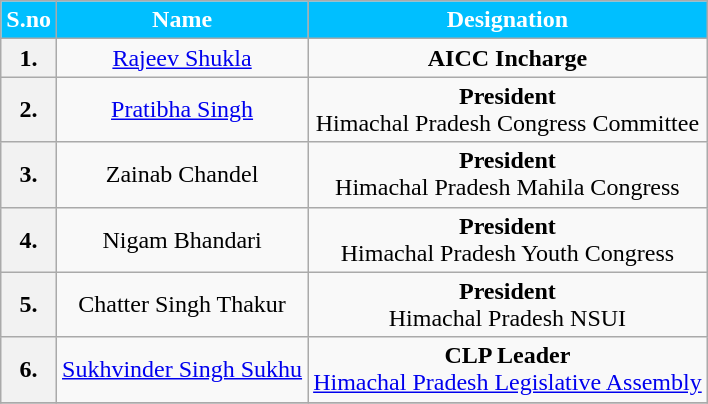<table class="wikitable sortable" style="text-align:center;">
<tr>
<th Style="background-color:#00BFFF; color:white">S.no</th>
<th Style="background-color:#00BFFF; color:white">Name</th>
<th Style="background-color:#00BFFF; color:white">Designation</th>
</tr>
<tr>
<th>1.</th>
<td><a href='#'>Rajeev Shukla</a></td>
<td><strong>AICC Incharge </strong></td>
</tr>
<tr>
<th>2.</th>
<td><a href='#'>Pratibha Singh</a></td>
<td><strong>President</strong><br>Himachal Pradesh Congress Committee</td>
</tr>
<tr>
<th>3.</th>
<td>Zainab Chandel</td>
<td><strong>President</strong><br>Himachal Pradesh Mahila Congress</td>
</tr>
<tr>
<th>4.</th>
<td>Nigam Bhandari</td>
<td><strong>President</strong><br>Himachal Pradesh Youth Congress</td>
</tr>
<tr>
<th>5.</th>
<td>Chatter Singh Thakur</td>
<td><strong>President</strong><br>Himachal Pradesh NSUI</td>
</tr>
<tr>
<th>6.</th>
<td><a href='#'>Sukhvinder Singh Sukhu</a></td>
<td><strong>CLP Leader</strong><br><a href='#'>Himachal Pradesh Legislative Assembly</a></td>
</tr>
<tr>
</tr>
</table>
